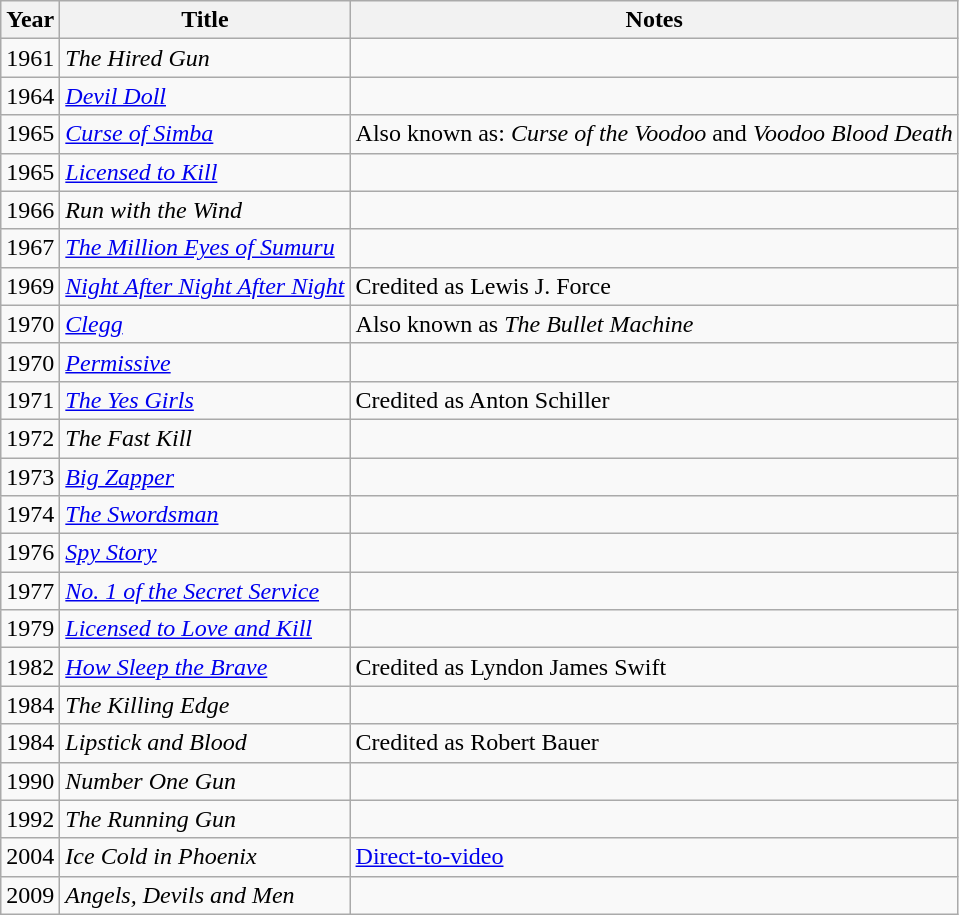<table class="wikitable sortable plainrowheaders">
<tr>
<th scope="col">Year</th>
<th scope="col">Title</th>
<th scope="col">Notes</th>
</tr>
<tr>
<td>1961</td>
<td><em>The Hired Gun</em></td>
<td></td>
</tr>
<tr>
<td>1964</td>
<td><em><a href='#'>Devil Doll</a></em></td>
<td></td>
</tr>
<tr>
<td>1965</td>
<td><em><a href='#'>Curse of Simba</a></em></td>
<td>Also known as: <em>Curse of the Voodoo</em> and <em>Voodoo Blood Death</em></td>
</tr>
<tr>
<td>1965</td>
<td><em><a href='#'>Licensed to Kill</a></em></td>
<td></td>
</tr>
<tr>
<td>1966</td>
<td><em>Run with the Wind</em></td>
<td></td>
</tr>
<tr>
<td>1967</td>
<td><em><a href='#'>The Million Eyes of Sumuru</a></em></td>
<td></td>
</tr>
<tr>
<td>1969</td>
<td><em><a href='#'>Night After Night After Night</a></em></td>
<td>Credited as Lewis J. Force</td>
</tr>
<tr>
<td>1970</td>
<td><em><a href='#'>Clegg</a></em></td>
<td>Also known as <em>The Bullet Machine</em></td>
</tr>
<tr>
<td>1970</td>
<td><em><a href='#'>Permissive</a></em></td>
<td></td>
</tr>
<tr>
<td>1971</td>
<td><em><a href='#'>The Yes Girls</a></em></td>
<td>Credited as Anton Schiller</td>
</tr>
<tr>
<td>1972</td>
<td><em>The Fast Kill</em></td>
<td></td>
</tr>
<tr>
<td>1973</td>
<td><em><a href='#'>Big Zapper</a></em></td>
<td></td>
</tr>
<tr>
<td>1974</td>
<td><em><a href='#'>The Swordsman</a></em></td>
<td></td>
</tr>
<tr>
<td>1976</td>
<td><em><a href='#'>Spy Story</a></em></td>
<td></td>
</tr>
<tr>
<td>1977</td>
<td><em><a href='#'>No. 1 of the Secret Service</a></em></td>
<td></td>
</tr>
<tr>
<td>1979</td>
<td><em><a href='#'>Licensed to Love and Kill</a></em></td>
<td></td>
</tr>
<tr>
<td>1982</td>
<td><em><a href='#'>How Sleep the Brave</a></em></td>
<td>Credited as Lyndon James Swift</td>
</tr>
<tr>
<td>1984</td>
<td><em>The Killing Edge</em></td>
<td></td>
</tr>
<tr>
<td>1984</td>
<td><em>Lipstick and Blood</em></td>
<td>Credited as Robert Bauer</td>
</tr>
<tr>
<td>1990</td>
<td><em>Number One Gun</em></td>
<td></td>
</tr>
<tr>
<td>1992</td>
<td><em>The Running Gun</em></td>
<td></td>
</tr>
<tr>
<td>2004</td>
<td><em>Ice Cold in Phoenix</em></td>
<td><a href='#'>Direct-to-video</a></td>
</tr>
<tr>
<td>2009</td>
<td><em>Angels, Devils and Men</em></td>
<td></td>
</tr>
</table>
